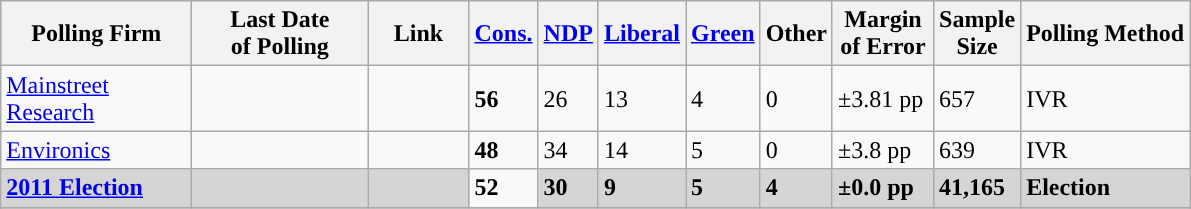<table class="wikitable sortable">
<tr style="background:#e9e9e9;">
<th style="width:120px">Polling Firm</th>
<th style="width:110px">Last Date<br>of Polling</th>
<th style="width:60px" class="unsortable">Link</th>
<th style="background-color:"><strong><a href='#'>Cons.</a></strong></th>
<th style="background-color:"><strong><a href='#'>NDP</a></strong></th>
<th style="background-color:"><strong><a href='#'>Liberal</a></strong></th>
<th style="background-color:"><strong><a href='#'>Green</a></strong></th>
<th style="background-color:"><strong>Other</strong></th>
<th style="width:60px;" class=unsortable>Margin<br>of Error</th>
<th style="width:50px;" class=unsortable>Sample<br>Size</th>
<th class=unsortable>Polling Method</th>
</tr>
<tr>
<td><a href='#'>Mainstreet Research</a></td>
<td></td>
<td></td>
<td><strong>56</strong></td>
<td>26</td>
<td>13</td>
<td>4</td>
<td>0</td>
<td>±3.81 pp</td>
<td>657</td>
<td>IVR</td>
</tr>
<tr>
<td><a href='#'>Environics</a></td>
<td></td>
<td></td>
<td><strong>48</strong></td>
<td>34</td>
<td>14</td>
<td>5</td>
<td>0</td>
<td>±3.8 pp</td>
<td>639</td>
<td>IVR</td>
</tr>
<tr>
<td style="background:#D5D5D5"><strong><a href='#'>2011 Election</a></strong></td>
<td style="background:#D5D5D5"><strong></strong></td>
<td style="background:#D5D5D5"></td>
<td><strong>52</strong></td>
<td style="background:#D5D5D5"><strong>30</strong></td>
<td style="background:#D5D5D5"><strong>9</strong></td>
<td style="background:#D5D5D5"><strong>5</strong></td>
<td style="background:#D5D5D5"><strong>4</strong></td>
<td style="background:#D5D5D5"><strong>±0.0 pp</strong></td>
<td style="background:#D5D5D5"><strong>41,165</strong></td>
<td style="background:#D5D5D5"><strong>Election</strong></td>
</tr>
<tr>
</tr>
<tr>
</tr>
</table>
